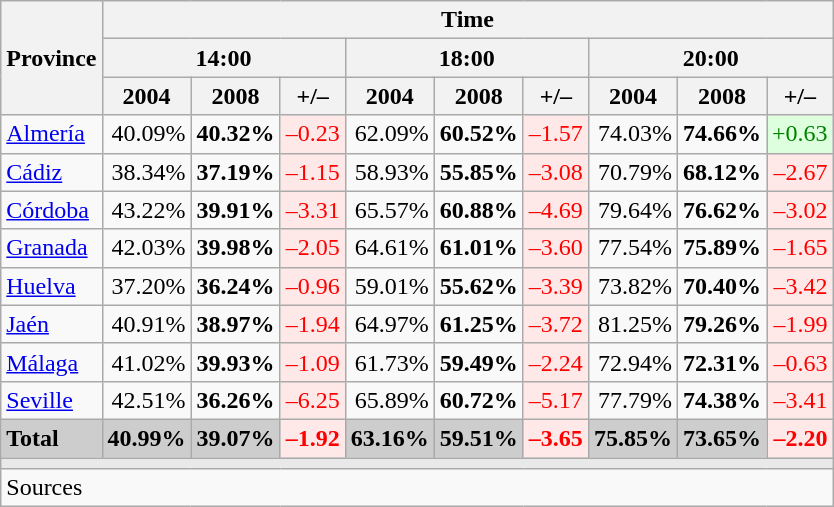<table class="wikitable sortable" style="text-align:right;">
<tr>
<th rowspan="3">Province</th>
<th colspan="10">Time</th>
</tr>
<tr>
<th colspan="3">14:00</th>
<th colspan="3">18:00</th>
<th colspan="3">20:00</th>
</tr>
<tr>
<th>2004</th>
<th>2008</th>
<th>+/–</th>
<th>2004</th>
<th>2008</th>
<th>+/–</th>
<th>2004</th>
<th>2008</th>
<th>+/–</th>
</tr>
<tr>
<td align="left"><a href='#'>Almería</a></td>
<td>40.09%</td>
<td><strong>40.32%</strong></td>
<td style="background:#FFE8E8; color:red;">–0.23</td>
<td>62.09%</td>
<td><strong>60.52%</strong></td>
<td style="background:#FFE8E8; color:red;">–1.57</td>
<td>74.03%</td>
<td><strong>74.66%</strong></td>
<td style="background:#DDFFDD; color:green;">+0.63</td>
</tr>
<tr>
<td align="left"><a href='#'>Cádiz</a></td>
<td>38.34%</td>
<td><strong>37.19%</strong></td>
<td style="background:#FFE8E8; color:red;">–1.15</td>
<td>58.93%</td>
<td><strong>55.85%</strong></td>
<td style="background:#FFE8E8; color:red;">–3.08</td>
<td>70.79%</td>
<td><strong>68.12%</strong></td>
<td style="background:#FFE8E8; color:red;">–2.67</td>
</tr>
<tr>
<td align="left"><a href='#'>Córdoba</a></td>
<td>43.22%</td>
<td><strong>39.91%</strong></td>
<td style="background:#FFE8E8; color:red;">–3.31</td>
<td>65.57%</td>
<td><strong>60.88%</strong></td>
<td style="background:#FFE8E8; color:red;">–4.69</td>
<td>79.64%</td>
<td><strong>76.62%</strong></td>
<td style="background:#FFE8E8; color:red;">–3.02</td>
</tr>
<tr>
<td align="left"><a href='#'>Granada</a></td>
<td>42.03%</td>
<td><strong>39.98%</strong></td>
<td style="background:#FFE8E8; color:red;">–2.05</td>
<td>64.61%</td>
<td><strong>61.01%</strong></td>
<td style="background:#FFE8E8; color:red;">–3.60</td>
<td>77.54%</td>
<td><strong>75.89%</strong></td>
<td style="background:#FFE8E8; color:red;">–1.65</td>
</tr>
<tr>
<td align="left"><a href='#'>Huelva</a></td>
<td>37.20%</td>
<td><strong>36.24%</strong></td>
<td style="background:#FFE8E8; color:red;">–0.96</td>
<td>59.01%</td>
<td><strong>55.62%</strong></td>
<td style="background:#FFE8E8; color:red;">–3.39</td>
<td>73.82%</td>
<td><strong>70.40%</strong></td>
<td style="background:#FFE8E8; color:red;">–3.42</td>
</tr>
<tr>
<td align="left"><a href='#'>Jaén</a></td>
<td>40.91%</td>
<td><strong>38.97%</strong></td>
<td style="background:#FFE8E8; color:red;">–1.94</td>
<td>64.97%</td>
<td><strong>61.25%</strong></td>
<td style="background:#FFE8E8; color:red;">–3.72</td>
<td>81.25%</td>
<td><strong>79.26%</strong></td>
<td style="background:#FFE8E8; color:red;">–1.99</td>
</tr>
<tr>
<td align="left"><a href='#'>Málaga</a></td>
<td>41.02%</td>
<td><strong>39.93%</strong></td>
<td style="background:#FFE8E8; color:red;">–1.09</td>
<td>61.73%</td>
<td><strong>59.49%</strong></td>
<td style="background:#FFE8E8; color:red;">–2.24</td>
<td>72.94%</td>
<td><strong>72.31%</strong></td>
<td style="background:#FFE8E8; color:red;">–0.63</td>
</tr>
<tr>
<td align="left"><a href='#'>Seville</a></td>
<td>42.51%</td>
<td><strong>36.26%</strong></td>
<td style="background:#FFE8E8; color:red;">–6.25</td>
<td>65.89%</td>
<td><strong>60.72%</strong></td>
<td style="background:#FFE8E8; color:red;">–5.17</td>
<td>77.79%</td>
<td><strong>74.38%</strong></td>
<td style="background:#FFE8E8; color:red;">–3.41</td>
</tr>
<tr style="background:#CDCDCD;">
<td align="left"><strong>Total</strong></td>
<td><strong>40.99%</strong></td>
<td><strong>39.07%</strong></td>
<td style="background:#FFE8E8; color:red;"><strong>–1.92</strong></td>
<td><strong>63.16%</strong></td>
<td><strong>59.51%</strong></td>
<td style="background:#FFE8E8; color:red;"><strong>–3.65</strong></td>
<td><strong>75.85%</strong></td>
<td><strong>73.65%</strong></td>
<td style="background:#FFE8E8; color:red;"><strong>–2.20</strong></td>
</tr>
<tr>
<td colspan="10" bgcolor="#E9E9E9"></td>
</tr>
<tr>
<td align="left" colspan="10">Sources</td>
</tr>
</table>
